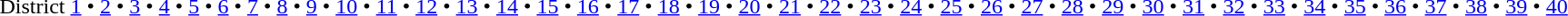<table id=toc class=toc summary=Contents>
<tr>
<td align=center><br>District <a href='#'>1</a> • <a href='#'>2</a> • <a href='#'>3</a> • <a href='#'>4</a> • <a href='#'>5</a> • <a href='#'>6</a> • <a href='#'>7</a> • <a href='#'>8</a> • <a href='#'>9</a> • <a href='#'>10</a> • <a href='#'>11</a> • <a href='#'>12</a> • <a href='#'>13</a> • <a href='#'>14</a> • <a href='#'>15</a> • <a href='#'>16</a> • <a href='#'>17</a> • <a href='#'>18</a> • <a href='#'>19</a> • <a href='#'>20</a> • <a href='#'>21</a> • <a href='#'>22</a> • <a href='#'>23</a> • <a href='#'>24</a> • <a href='#'>25</a> • <a href='#'>26</a> • <a href='#'>27</a> • <a href='#'>28</a> • <a href='#'>29</a> • <a href='#'>30</a> • <a href='#'>31</a> • <a href='#'>32</a> • <a href='#'>33</a> • <a href='#'>34</a> • <a href='#'>35</a> • <a href='#'>36</a> • <a href='#'>37</a> • <a href='#'>38</a> • <a href='#'>39</a> • <a href='#'>40</a></td>
</tr>
</table>
